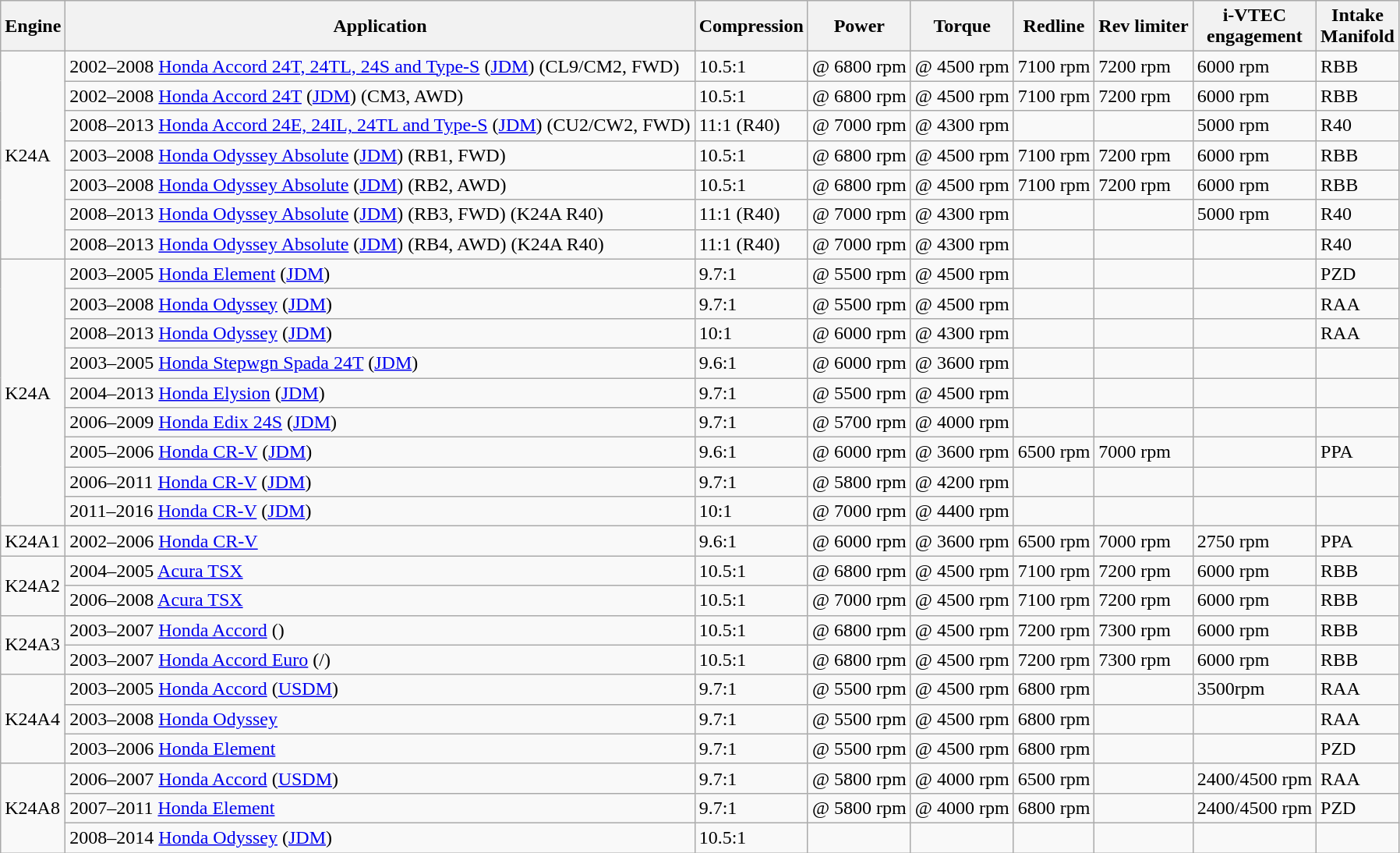<table class="wikitable">
<tr>
<th>Engine</th>
<th>Application</th>
<th>Compression</th>
<th>Power</th>
<th>Torque</th>
<th>Redline</th>
<th>Rev limiter</th>
<th>i-VTEC<br>engagement</th>
<th>Intake<br>Manifold</th>
</tr>
<tr>
<td rowspan="7">K24A<br></td>
<td>2002–2008 <a href='#'>Honda Accord 24T, 24TL, 24S and Type-S</a> (<a href='#'>JDM</a>) (CL9/CM2, FWD)</td>
<td>10.5:1</td>
<td> @ 6800 rpm</td>
<td> @ 4500 rpm</td>
<td>7100 rpm</td>
<td>7200 rpm</td>
<td>6000 rpm</td>
<td>RBB</td>
</tr>
<tr>
<td>2002–2008 <a href='#'>Honda Accord 24T</a> (<a href='#'>JDM</a>) (CM3, AWD)</td>
<td>10.5:1</td>
<td> @ 6800 rpm</td>
<td> @ 4500 rpm</td>
<td>7100 rpm</td>
<td>7200 rpm</td>
<td>6000 rpm</td>
<td>RBB</td>
</tr>
<tr>
<td>2008–2013 <a href='#'>Honda Accord 24E, 24IL, 24TL and Type-S</a> (<a href='#'>JDM</a>) (CU2/CW2, FWD)</td>
<td>11:1 (R40)</td>
<td> @ 7000 rpm</td>
<td> @ 4300 rpm</td>
<td></td>
<td></td>
<td>5000 rpm</td>
<td>R40</td>
</tr>
<tr>
<td>2003–2008 <a href='#'>Honda Odyssey Absolute</a> (<a href='#'>JDM</a>) (RB1, FWD)</td>
<td>10.5:1</td>
<td> @ 6800 rpm</td>
<td> @ 4500 rpm</td>
<td>7100 rpm</td>
<td>7200 rpm</td>
<td>6000 rpm</td>
<td>RBB</td>
</tr>
<tr>
<td>2003–2008 <a href='#'>Honda Odyssey Absolute</a> (<a href='#'>JDM</a>) (RB2, AWD)</td>
<td>10.5:1</td>
<td> @ 6800 rpm</td>
<td> @ 4500 rpm</td>
<td>7100 rpm</td>
<td>7200 rpm</td>
<td>6000 rpm</td>
<td>RBB</td>
</tr>
<tr>
<td>2008–2013 <a href='#'>Honda Odyssey Absolute</a> (<a href='#'>JDM</a>) (RB3, FWD) (K24A R40)</td>
<td>11:1 (R40)</td>
<td> @ 7000 rpm</td>
<td> @ 4300 rpm</td>
<td></td>
<td></td>
<td>5000 rpm</td>
<td>R40</td>
</tr>
<tr>
<td>2008–2013 <a href='#'>Honda Odyssey Absolute</a> (<a href='#'>JDM</a>) (RB4, AWD) (K24A R40)</td>
<td>11:1 (R40)</td>
<td> @ 7000 rpm</td>
<td> @ 4300 rpm</td>
<td></td>
<td></td>
<td></td>
<td>R40</td>
</tr>
<tr>
<td rowspan="9">K24A</td>
<td>2003–2005 <a href='#'>Honda Element</a> (<a href='#'>JDM</a>)</td>
<td>9.7:1</td>
<td> @ 5500 rpm</td>
<td> @ 4500 rpm</td>
<td></td>
<td></td>
<td></td>
<td>PZD</td>
</tr>
<tr>
<td>2003–2008 <a href='#'>Honda Odyssey</a> (<a href='#'>JDM</a>)</td>
<td>9.7:1</td>
<td> @ 5500 rpm</td>
<td> @ 4500 rpm</td>
<td></td>
<td></td>
<td></td>
<td>RAA</td>
</tr>
<tr>
<td>2008–2013 <a href='#'>Honda Odyssey</a> (<a href='#'>JDM</a>)</td>
<td>10:1</td>
<td> @ 6000 rpm</td>
<td> @ 4300 rpm</td>
<td></td>
<td></td>
<td></td>
<td>RAA</td>
</tr>
<tr>
<td>2003–2005 <a href='#'>Honda Stepwgn Spada 24T</a> (<a href='#'>JDM</a>)</td>
<td>9.6:1</td>
<td> @ 6000 rpm</td>
<td> @ 3600 rpm</td>
<td></td>
<td></td>
<td></td>
<td></td>
</tr>
<tr>
<td>2004–2013 <a href='#'>Honda Elysion</a> (<a href='#'>JDM</a>)</td>
<td>9.7:1</td>
<td> @ 5500 rpm</td>
<td> @ 4500 rpm</td>
<td></td>
<td></td>
<td></td>
<td></td>
</tr>
<tr>
<td>2006–2009 <a href='#'>Honda Edix 24S</a> (<a href='#'>JDM</a>)</td>
<td>9.7:1</td>
<td> @ 5700 rpm</td>
<td> @ 4000 rpm</td>
<td></td>
<td></td>
<td></td>
<td></td>
</tr>
<tr>
<td>2005–2006 <a href='#'>Honda CR-V</a> (<a href='#'>JDM</a>)</td>
<td>9.6:1</td>
<td> @ 6000 rpm</td>
<td> @ 3600 rpm</td>
<td>6500 rpm</td>
<td>7000 rpm</td>
<td></td>
<td>PPA</td>
</tr>
<tr>
<td>2006–2011 <a href='#'>Honda CR-V</a> (<a href='#'>JDM</a>)</td>
<td>9.7:1</td>
<td> @ 5800 rpm</td>
<td> @ 4200 rpm</td>
<td></td>
<td></td>
<td></td>
<td></td>
</tr>
<tr>
<td>2011–2016 <a href='#'>Honda CR-V</a> (<a href='#'>JDM</a>)</td>
<td>10:1</td>
<td> @ 7000 rpm</td>
<td> @ 4400 rpm</td>
<td></td>
<td></td>
<td></td>
<td></td>
</tr>
<tr>
<td>K24A1</td>
<td>2002–2006 <a href='#'>Honda CR-V</a></td>
<td>9.6:1</td>
<td> @ 6000 rpm</td>
<td> @ 3600 rpm</td>
<td>6500 rpm</td>
<td>7000 rpm</td>
<td>2750 rpm</td>
<td>PPA</td>
</tr>
<tr>
<td rowspan="2">K24A2</td>
<td>2004–2005 <a href='#'>Acura TSX</a></td>
<td>10.5:1</td>
<td> @ 6800 rpm</td>
<td> @ 4500 rpm</td>
<td>7100 rpm</td>
<td>7200 rpm</td>
<td>6000 rpm</td>
<td>RBB</td>
</tr>
<tr>
<td>2006–2008 <a href='#'>Acura TSX</a></td>
<td>10.5:1</td>
<td> @ 7000 rpm</td>
<td> @ 4500 rpm</td>
<td>7100 rpm</td>
<td>7200 rpm</td>
<td>6000 rpm</td>
<td>RBB</td>
</tr>
<tr>
<td rowspan="2">K24A3</td>
<td>2003–2007 <a href='#'>Honda Accord</a> ()</td>
<td>10.5:1</td>
<td> @ 6800 rpm</td>
<td> @ 4500 rpm</td>
<td>7200 rpm</td>
<td>7300 rpm</td>
<td>6000 rpm</td>
<td>RBB</td>
</tr>
<tr>
<td>2003–2007 <a href='#'>Honda Accord Euro</a> (/)</td>
<td>10.5:1</td>
<td> @ 6800 rpm</td>
<td> @ 4500 rpm</td>
<td>7200 rpm</td>
<td>7300 rpm</td>
<td>6000 rpm</td>
<td>RBB</td>
</tr>
<tr>
<td rowspan="3">K24A4</td>
<td>2003–2005 <a href='#'>Honda Accord</a> (<a href='#'>USDM</a>)</td>
<td>9.7:1</td>
<td> @ 5500 rpm</td>
<td> @ 4500 rpm</td>
<td>6800 rpm</td>
<td></td>
<td>3500rpm</td>
<td>RAA</td>
</tr>
<tr>
<td>2003–2008 <a href='#'>Honda Odyssey</a></td>
<td>9.7:1</td>
<td> @ 5500 rpm</td>
<td> @ 4500 rpm</td>
<td>6800 rpm</td>
<td></td>
<td></td>
<td>RAA</td>
</tr>
<tr>
<td>2003–2006 <a href='#'>Honda Element</a></td>
<td>9.7:1</td>
<td> @ 5500 rpm</td>
<td> @ 4500 rpm</td>
<td>6800 rpm</td>
<td></td>
<td></td>
<td>PZD</td>
</tr>
<tr>
<td rowspan="3">K24A8</td>
<td>2006–2007 <a href='#'>Honda Accord</a> (<a href='#'>USDM</a>)</td>
<td>9.7:1</td>
<td> @ 5800 rpm</td>
<td> @ 4000 rpm</td>
<td>6500 rpm</td>
<td></td>
<td>2400/4500 rpm</td>
<td>RAA</td>
</tr>
<tr>
<td>2007–2011 <a href='#'>Honda Element</a></td>
<td>9.7:1</td>
<td> @ 5800 rpm</td>
<td> @ 4000 rpm</td>
<td>6800 rpm</td>
<td></td>
<td>2400/4500 rpm</td>
<td>PZD</td>
</tr>
<tr>
<td>2008–2014 <a href='#'>Honda Odyssey</a> (<a href='#'>JDM</a>)</td>
<td>10.5:1</td>
<td></td>
<td></td>
<td></td>
<td></td>
<td></td>
<td></td>
</tr>
</table>
